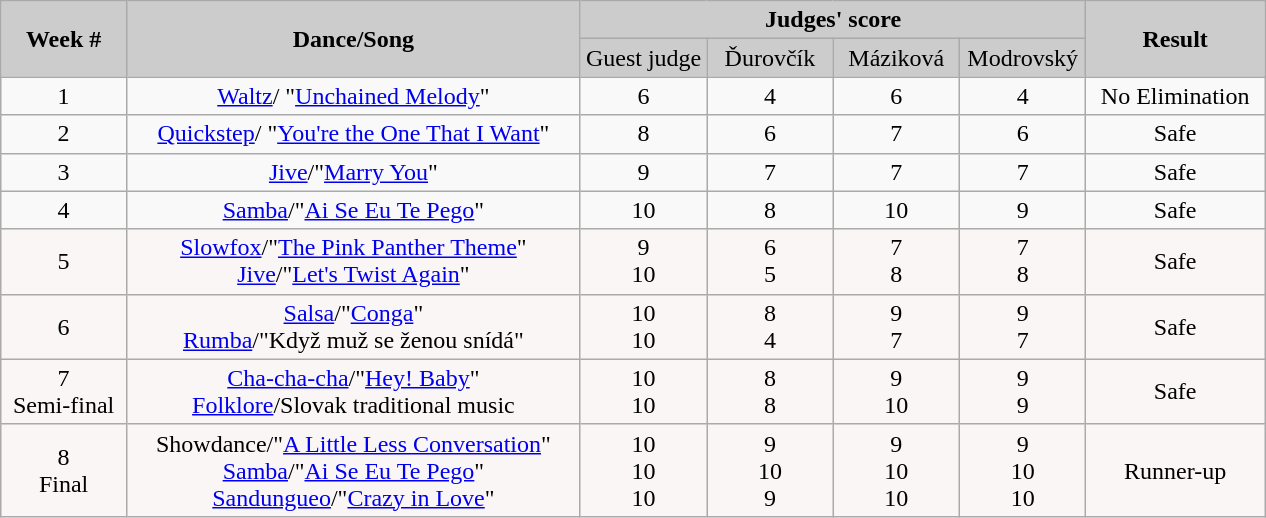<table class="wikitable" style="text-align:center">
<tr>
<th rowspan="2" style="background:#ccc;">Week #</th>
<th rowspan="2" style="background:#ccc;">Dance/Song</th>
<th colspan="4" style="background:#ccc;">Judges' score</th>
<th rowspan="2" style="background:#ccc;">Result</th>
</tr>
<tr style="background:#ccc;">
<td style="width:10%;">Guest judge</td>
<td style="width:10%;">Ďurovčík</td>
<td style="width:10%;">Máziková</td>
<td style="width:10%;">Modrovský</td>
</tr>
<tr>
<td>1</td>
<td><a href='#'>Waltz</a>/ "<a href='#'>Unchained Melody</a>"</td>
<td>6</td>
<td>4</td>
<td>6</td>
<td>4</td>
<td>No Elimination</td>
</tr>
<tr>
<td>2</td>
<td><a href='#'>Quickstep</a>/ "<a href='#'>You're the One That I Want</a>"</td>
<td>8</td>
<td>6</td>
<td>7</td>
<td>6</td>
<td>Safe</td>
</tr>
<tr>
<td>3</td>
<td><a href='#'>Jive</a>/"<a href='#'>Marry You</a>"</td>
<td>9</td>
<td>7</td>
<td>7</td>
<td>7</td>
<td>Safe</td>
</tr>
<tr>
<td>4</td>
<td><a href='#'>Samba</a>/"<a href='#'>Ai Se Eu Te Pego</a>"</td>
<td>10</td>
<td>8</td>
<td>10</td>
<td>9</td>
<td>Safe</td>
</tr>
<tr>
<td style="text-align: center; background:#faf6f6;">5</td>
<td style="text-align: center; background:#faf6f6;"><a href='#'>Slowfox</a>/"<a href='#'>The Pink Panther Theme</a>"<br><a href='#'>Jive</a>/"<a href='#'>Let's Twist Again</a>"</td>
<td style="text-align: center; background:#faf6f6;">9 <br> 10</td>
<td style="text-align: center; background:#faf6f6;">6 <br> 5</td>
<td style="text-align: center; background:#faf6f6;">7 <br> 8</td>
<td style="text-align: center; background:#faf6f6;">7 <br> 8</td>
<td style="text-align: center; background:#faf6f6;">Safe</td>
</tr>
<tr>
<td style="text-align: center; background:#faf6f6;">6</td>
<td style="text-align: center; background:#faf6f6;"><a href='#'>Salsa</a>/"<a href='#'>Conga</a>"<br><a href='#'>Rumba</a>/"Když muž se ženou snídá"</td>
<td style="text-align: center; background:#faf6f6;">10 <br> 10</td>
<td style="text-align: center; background:#faf6f6;">8 <br> 4</td>
<td style="text-align: center; background:#faf6f6;">9 <br> 7</td>
<td style="text-align: center; background:#faf6f6;">9 <br> 7</td>
<td style="text-align: center; background:#faf6f6;">Safe</td>
</tr>
<tr>
<td style="text-align: center; background:#faf6f6;">7<br>Semi-final</td>
<td style="text-align: center; background:#faf6f6;"><a href='#'>Cha-cha-cha</a>/"<a href='#'>Hey! Baby</a>"<br><a href='#'>Folklore</a>/Slovak traditional music</td>
<td style="text-align: center; background:#faf6f6;">10 <br> 10</td>
<td style="text-align: center; background:#faf6f6;">8 <br> 8</td>
<td style="text-align: center; background:#faf6f6;">9 <br> 10</td>
<td style="text-align: center; background:#faf6f6;">9 <br> 9</td>
<td style="text-align: center; background:#faf6f6;">Safe</td>
</tr>
<tr>
<td style="text-align: center; background:#faf6f6;">8<br>Final</td>
<td style="text-align: center; background:#faf6f6;">Showdance/"<a href='#'>A Little Less Conversation</a>"<br><a href='#'>Samba</a>/"<a href='#'>Ai Se Eu Te Pego</a>"<br><a href='#'>Sandungueo</a>/"<a href='#'>Crazy in Love</a>"</td>
<td style="text-align: center; background:#faf6f6;">10 <br> 10 <br> 10</td>
<td style="text-align: center; background:#faf6f6;">9 <br> 10 <br> 9</td>
<td style="text-align: center; background:#faf6f6;">9 <br> 10 <br> 10</td>
<td style="text-align: center; background:#faf6f6;">9 <br> 10 <br> 10</td>
<td style="text-align: center; background:#faf6f6;">Runner-up</td>
</tr>
</table>
